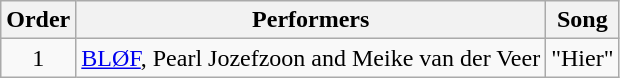<table class="wikitable" style="text-align: center; width: auto;">
<tr>
<th>Order</th>
<th>Performers</th>
<th>Song</th>
</tr>
<tr>
<td>1</td>
<td><a href='#'>BLØF</a>, Pearl Jozefzoon and Meike van der Veer</td>
<td>"Hier"</td>
</tr>
</table>
